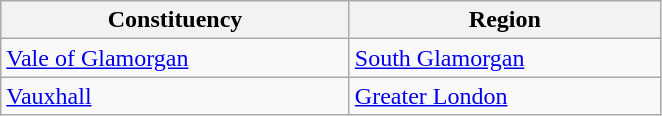<table class="wikitable">
<tr>
<th width="225px">Constituency</th>
<th width="200px">Region</th>
</tr>
<tr>
<td><a href='#'>Vale of Glamorgan</a></td>
<td><a href='#'>South Glamorgan</a></td>
</tr>
<tr>
<td><a href='#'>Vauxhall</a></td>
<td><a href='#'>Greater London</a></td>
</tr>
</table>
